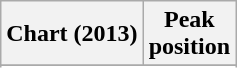<table class="wikitable sortable plainrowheaders">
<tr>
<th>Chart (2013)</th>
<th>Peak<br>position</th>
</tr>
<tr>
</tr>
<tr>
</tr>
<tr>
</tr>
<tr>
</tr>
<tr>
</tr>
<tr>
</tr>
<tr>
</tr>
</table>
